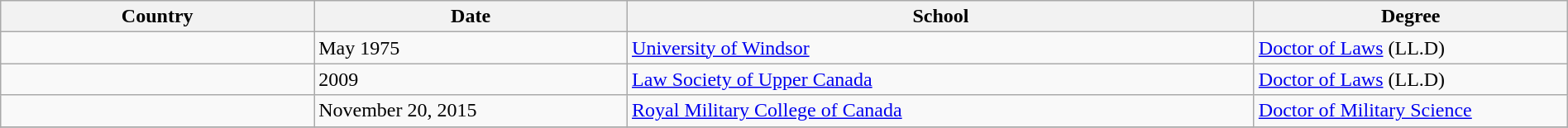<table class="wikitable" style="width:100%;">
<tr>
<th style="width:20%;">Country</th>
<th style="width:20%;">Date</th>
<th style="width:40%;">School</th>
<th style="width:20%;">Degree</th>
</tr>
<tr>
<td></td>
<td>May 1975</td>
<td><a href='#'>University of Windsor</a></td>
<td><a href='#'>Doctor of Laws</a> (LL.D) </td>
</tr>
<tr>
<td></td>
<td>2009</td>
<td><a href='#'>Law Society of Upper Canada</a></td>
<td><a href='#'>Doctor of Laws</a> (LL.D) </td>
</tr>
<tr>
<td></td>
<td>November 20, 2015</td>
<td><a href='#'>Royal Military College of Canada</a></td>
<td><a href='#'>Doctor of Military Science</a></td>
</tr>
<tr>
</tr>
</table>
